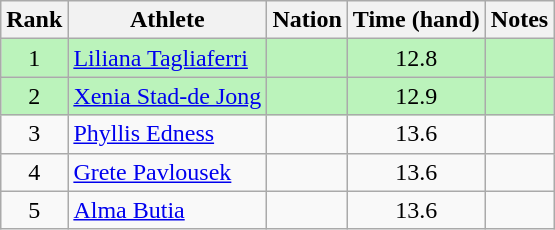<table class="wikitable sortable" style="text-align:center">
<tr>
<th>Rank</th>
<th>Athlete</th>
<th>Nation</th>
<th>Time (hand)</th>
<th>Notes</th>
</tr>
<tr bgcolor=#bbf3bb>
<td>1</td>
<td align=left><a href='#'>Liliana Tagliaferri</a></td>
<td align=left></td>
<td>12.8</td>
<td></td>
</tr>
<tr bgcolor=#bbf3bb>
<td>2</td>
<td align=left><a href='#'>Xenia Stad-de Jong</a></td>
<td align=left></td>
<td>12.9</td>
<td></td>
</tr>
<tr>
<td>3</td>
<td align=left><a href='#'>Phyllis Edness</a></td>
<td align=left></td>
<td>13.6</td>
<td></td>
</tr>
<tr>
<td>4</td>
<td align=left><a href='#'>Grete Pavlousek</a></td>
<td align=left></td>
<td>13.6</td>
<td></td>
</tr>
<tr>
<td>5</td>
<td align=left><a href='#'>Alma Butia</a></td>
<td align=left></td>
<td>13.6</td>
<td></td>
</tr>
</table>
